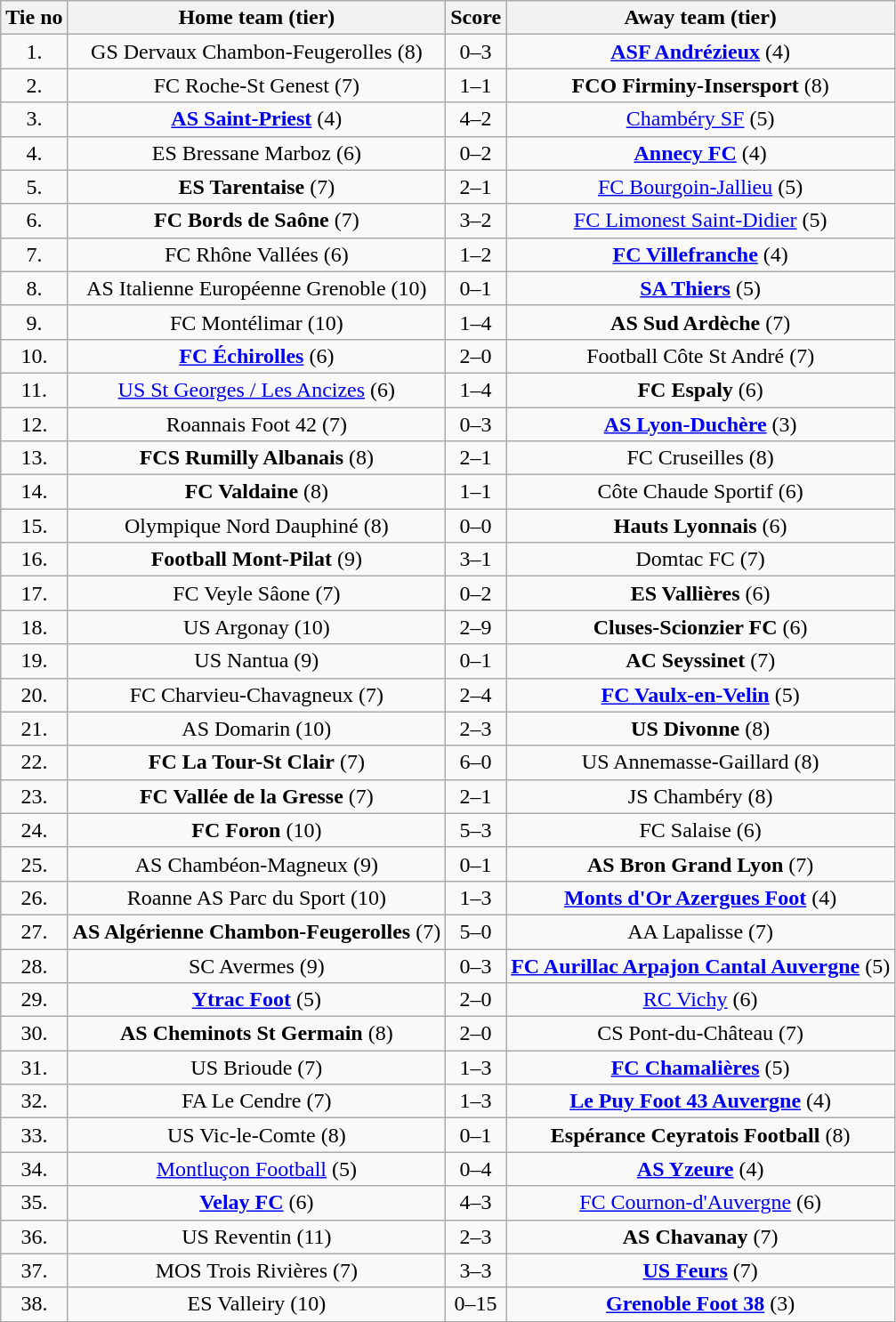<table class="wikitable" style="text-align: center">
<tr>
<th>Tie no</th>
<th>Home team (tier)</th>
<th>Score</th>
<th>Away team (tier)</th>
</tr>
<tr>
<td>1.</td>
<td>GS Dervaux Chambon-Feugerolles (8)</td>
<td>0–3</td>
<td><strong><a href='#'>ASF Andrézieux</a></strong> (4)</td>
</tr>
<tr>
<td>2.</td>
<td>FC Roche-St Genest (7)</td>
<td>1–1 </td>
<td><strong>FCO Firminy-Insersport</strong> (8)</td>
</tr>
<tr>
<td>3.</td>
<td><strong><a href='#'>AS Saint-Priest</a></strong> (4)</td>
<td>4–2</td>
<td><a href='#'>Chambéry SF</a> (5)</td>
</tr>
<tr>
<td>4.</td>
<td>ES Bressane Marboz (6)</td>
<td>0–2</td>
<td><strong><a href='#'>Annecy FC</a></strong> (4)</td>
</tr>
<tr>
<td>5.</td>
<td><strong>ES Tarentaise</strong> (7)</td>
<td>2–1</td>
<td><a href='#'>FC Bourgoin-Jallieu</a> (5)</td>
</tr>
<tr>
<td>6.</td>
<td><strong>FC Bords de Saône</strong> (7)</td>
<td>3–2</td>
<td><a href='#'>FC Limonest Saint-Didier</a> (5)</td>
</tr>
<tr>
<td>7.</td>
<td>FC Rhône Vallées (6)</td>
<td>1–2 </td>
<td><strong><a href='#'>FC Villefranche</a></strong> (4)</td>
</tr>
<tr>
<td>8.</td>
<td>AS Italienne Européenne Grenoble (10)</td>
<td>0–1</td>
<td><strong><a href='#'>SA Thiers</a></strong> (5)</td>
</tr>
<tr>
<td>9.</td>
<td>FC Montélimar (10)</td>
<td>1–4</td>
<td><strong>AS Sud Ardèche</strong> (7)</td>
</tr>
<tr>
<td>10.</td>
<td><strong><a href='#'>FC Échirolles</a></strong> (6)</td>
<td>2–0</td>
<td>Football Côte St André (7)</td>
</tr>
<tr>
<td>11.</td>
<td><a href='#'>US St Georges / Les Ancizes</a> (6)</td>
<td>1–4</td>
<td><strong>FC Espaly</strong> (6)</td>
</tr>
<tr>
<td>12.</td>
<td>Roannais Foot 42 (7)</td>
<td>0–3 </td>
<td><strong><a href='#'>AS Lyon-Duchère</a></strong> (3)</td>
</tr>
<tr>
<td>13.</td>
<td><strong>FCS Rumilly Albanais</strong> (8)</td>
<td>2–1</td>
<td>FC Cruseilles (8)</td>
</tr>
<tr>
<td>14.</td>
<td><strong>FC Valdaine</strong> (8)</td>
<td>1–1 </td>
<td>Côte Chaude Sportif (6)</td>
</tr>
<tr>
<td>15.</td>
<td>Olympique Nord Dauphiné (8)</td>
<td>0–0 </td>
<td><strong>Hauts Lyonnais</strong> (6)</td>
</tr>
<tr>
<td>16.</td>
<td><strong>Football Mont-Pilat</strong> (9)</td>
<td>3–1</td>
<td>Domtac FC (7)</td>
</tr>
<tr>
<td>17.</td>
<td>FC Veyle Sâone (7)</td>
<td>0–2</td>
<td><strong>ES Vallières</strong> (6)</td>
</tr>
<tr>
<td>18.</td>
<td>US Argonay (10)</td>
<td>2–9</td>
<td><strong>Cluses-Scionzier FC</strong> (6)</td>
</tr>
<tr>
<td>19.</td>
<td>US Nantua (9)</td>
<td>0–1</td>
<td><strong>AC Seyssinet</strong> (7)</td>
</tr>
<tr>
<td>20.</td>
<td>FC Charvieu-Chavagneux (7)</td>
<td>2–4 </td>
<td><strong><a href='#'>FC Vaulx-en-Velin</a></strong> (5)</td>
</tr>
<tr>
<td>21.</td>
<td>AS Domarin (10)</td>
<td>2–3</td>
<td><strong>US Divonne</strong> (8)</td>
</tr>
<tr>
<td>22.</td>
<td><strong>FC La Tour-St Clair</strong> (7)</td>
<td>6–0</td>
<td>US Annemasse-Gaillard (8)</td>
</tr>
<tr>
<td>23.</td>
<td><strong>FC Vallée de la Gresse</strong> (7)</td>
<td>2–1</td>
<td>JS Chambéry (8)</td>
</tr>
<tr>
<td>24.</td>
<td><strong>FC Foron</strong> (10)</td>
<td>5–3 </td>
<td>FC Salaise (6)</td>
</tr>
<tr>
<td>25.</td>
<td>AS Chambéon-Magneux (9)</td>
<td>0–1</td>
<td><strong>AS Bron Grand Lyon</strong> (7)</td>
</tr>
<tr>
<td>26.</td>
<td>Roanne AS Parc du Sport (10)</td>
<td>1–3</td>
<td><strong><a href='#'>Monts d'Or Azergues Foot</a></strong> (4)</td>
</tr>
<tr>
<td>27.</td>
<td><strong>AS Algérienne Chambon-Feugerolles</strong> (7)</td>
<td>5–0</td>
<td>AA Lapalisse (7)</td>
</tr>
<tr>
<td>28.</td>
<td>SC Avermes (9)</td>
<td>0–3</td>
<td><strong><a href='#'>FC Aurillac Arpajon Cantal Auvergne</a></strong> (5)</td>
</tr>
<tr>
<td>29.</td>
<td><strong><a href='#'>Ytrac Foot</a></strong> (5)</td>
<td>2–0</td>
<td><a href='#'>RC Vichy</a> (6)</td>
</tr>
<tr>
<td>30.</td>
<td><strong>AS Cheminots St Germain</strong> (8)</td>
<td>2–0</td>
<td>CS Pont-du-Château (7)</td>
</tr>
<tr>
<td>31.</td>
<td>US Brioude (7)</td>
<td>1–3</td>
<td><strong><a href='#'>FC Chamalières</a></strong> (5)</td>
</tr>
<tr>
<td>32.</td>
<td>FA Le Cendre (7)</td>
<td>1–3</td>
<td><strong><a href='#'>Le Puy Foot 43 Auvergne</a></strong> (4)</td>
</tr>
<tr>
<td>33.</td>
<td>US Vic-le-Comte (8)</td>
<td>0–1</td>
<td><strong>Espérance Ceyratois Football</strong> (8)</td>
</tr>
<tr>
<td>34.</td>
<td><a href='#'>Montluçon Football</a> (5)</td>
<td>0–4</td>
<td><strong><a href='#'>AS Yzeure</a></strong> (4)</td>
</tr>
<tr>
<td>35.</td>
<td><strong><a href='#'>Velay FC</a></strong> (6)</td>
<td>4–3</td>
<td><a href='#'>FC Cournon-d'Auvergne</a> (6)</td>
</tr>
<tr>
<td>36.</td>
<td>US Reventin (11)</td>
<td>2–3</td>
<td><strong>AS Chavanay</strong> (7)</td>
</tr>
<tr>
<td>37.</td>
<td>MOS Trois Rivières (7)</td>
<td>3–3 </td>
<td><strong><a href='#'>US Feurs</a></strong> (7)</td>
</tr>
<tr>
<td>38.</td>
<td>ES Valleiry (10)</td>
<td>0–15</td>
<td><strong><a href='#'>Grenoble Foot 38</a></strong> (3)</td>
</tr>
</table>
